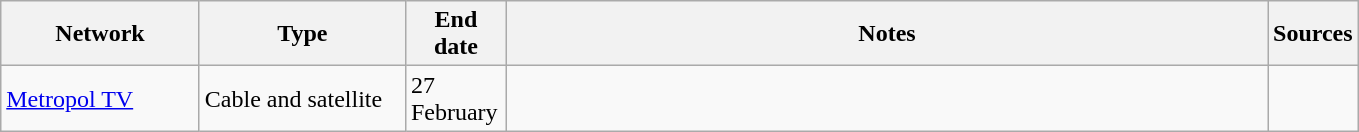<table class="wikitable">
<tr>
<th style="text-align:center; width:125px">Network</th>
<th style="text-align:center; width:130px">Type</th>
<th style="text-align:center; width:60px">End date</th>
<th style="text-align:center; width:500px">Notes</th>
<th style="text-align:center; width:30px">Sources</th>
</tr>
<tr>
<td><a href='#'>Metropol TV</a></td>
<td>Cable and satellite</td>
<td>27 February</td>
<td></td>
<td></td>
</tr>
</table>
